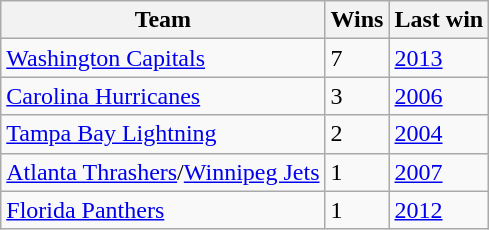<table class="wikitable">
<tr>
<th>Team</th>
<th>Wins</th>
<th>Last win</th>
</tr>
<tr>
<td><a href='#'>Washington Capitals</a></td>
<td>7</td>
<td><a href='#'>2013</a></td>
</tr>
<tr>
<td><a href='#'>Carolina Hurricanes</a></td>
<td>3</td>
<td><a href='#'>2006</a></td>
</tr>
<tr>
<td><a href='#'>Tampa Bay Lightning</a></td>
<td>2</td>
<td><a href='#'>2004</a></td>
</tr>
<tr>
<td><a href='#'>Atlanta Thrashers</a>/<a href='#'>Winnipeg Jets</a></td>
<td>1</td>
<td><a href='#'>2007</a></td>
</tr>
<tr>
<td><a href='#'>Florida Panthers</a></td>
<td>1</td>
<td><a href='#'>2012</a></td>
</tr>
</table>
